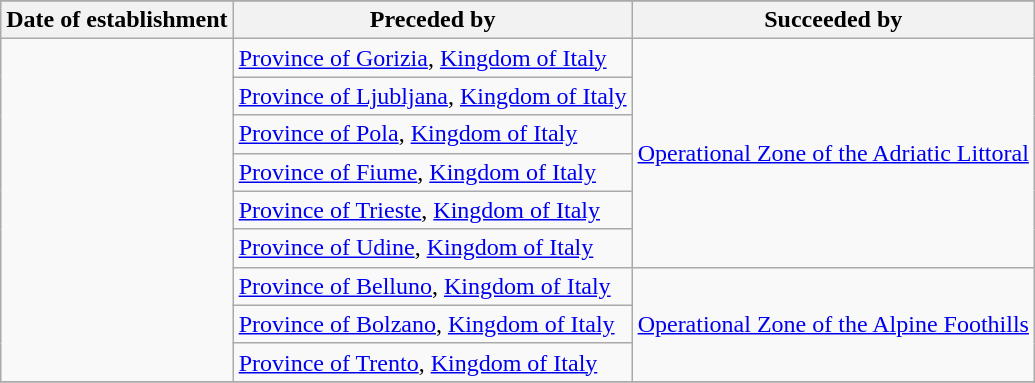<table class="wikitable">
<tr>
</tr>
<tr>
<th>Date of establishment</th>
<th>Preceded by</th>
<th>Succeeded by</th>
</tr>
<tr>
<td rowspan=9></td>
<td> <a href='#'>Province of Gorizia</a>, <a href='#'>Kingdom of Italy</a></td>
<td rowspan=6> <a href='#'>Operational Zone of the Adriatic Littoral</a></td>
</tr>
<tr>
<td> <a href='#'>Province of Ljubljana</a>, <a href='#'>Kingdom of Italy</a></td>
</tr>
<tr>
<td> <a href='#'>Province of Pola</a>, <a href='#'>Kingdom of Italy</a></td>
</tr>
<tr>
<td> <a href='#'>Province of Fiume</a>, <a href='#'>Kingdom of Italy</a></td>
</tr>
<tr>
<td> <a href='#'>Province of Trieste</a>, <a href='#'>Kingdom of Italy</a></td>
</tr>
<tr>
<td> <a href='#'>Province of Udine</a>, <a href='#'>Kingdom of Italy</a></td>
</tr>
<tr>
<td> <a href='#'>Province of Belluno</a>, <a href='#'>Kingdom of Italy</a></td>
<td rowspan="3"> <a href='#'>Operational Zone of the Alpine Foothills</a></td>
</tr>
<tr>
<td> <a href='#'>Province of Bolzano</a>, <a href='#'>Kingdom of Italy</a></td>
</tr>
<tr>
<td> <a href='#'>Province of Trento</a>, <a href='#'>Kingdom of Italy</a></td>
</tr>
<tr>
</tr>
</table>
